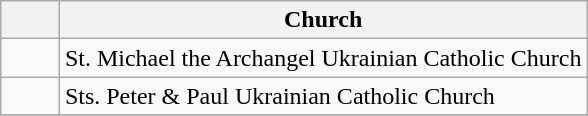<table class="wikitable">
<tr>
<th width="10%"></th>
<th width="90%">Church</th>
</tr>
<tr>
<td></td>
<td>St. Michael the Archangel Ukrainian Catholic Church</td>
</tr>
<tr>
<td></td>
<td>Sts. Peter & Paul Ukrainian Catholic Church</td>
</tr>
<tr>
</tr>
</table>
